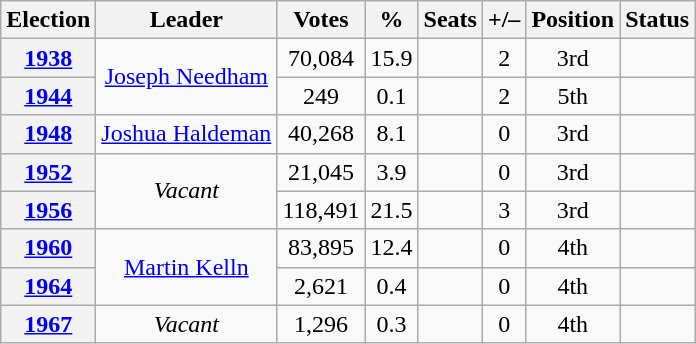<table class=wikitable style="text-align: center;">
<tr>
<th>Election</th>
<th>Leader</th>
<th>Votes</th>
<th>%</th>
<th>Seats</th>
<th>+/–</th>
<th>Position</th>
<th>Status</th>
</tr>
<tr>
<th><a href='#'>1938</a></th>
<td rowspan=2><a href='#'>Joseph Needham</a></td>
<td>70,084</td>
<td>15.9</td>
<td></td>
<td> 2</td>
<td> 3rd</td>
<td></td>
</tr>
<tr>
<th><a href='#'>1944</a></th>
<td>249</td>
<td>0.1</td>
<td></td>
<td> 2</td>
<td> 5th</td>
<td></td>
</tr>
<tr>
<th><a href='#'>1948</a></th>
<td><a href='#'>Joshua Haldeman</a></td>
<td>40,268</td>
<td>8.1</td>
<td></td>
<td> 0</td>
<td> 3rd</td>
<td></td>
</tr>
<tr>
<th><a href='#'>1952</a></th>
<td rowspan=2><em>Vacant</em></td>
<td>21,045</td>
<td>3.9</td>
<td></td>
<td> 0</td>
<td> 3rd</td>
<td></td>
</tr>
<tr>
<th><a href='#'>1956</a></th>
<td>118,491</td>
<td>21.5</td>
<td></td>
<td> 3</td>
<td> 3rd</td>
<td></td>
</tr>
<tr>
<th><a href='#'>1960</a></th>
<td rowspan=2><a href='#'>Martin Kelln</a></td>
<td>83,895</td>
<td>12.4</td>
<td></td>
<td> 0</td>
<td> 4th</td>
<td></td>
</tr>
<tr>
<th><a href='#'>1964</a></th>
<td>2,621</td>
<td>0.4</td>
<td></td>
<td> 0</td>
<td> 4th</td>
<td></td>
</tr>
<tr>
<th><a href='#'>1967</a></th>
<td><em>Vacant</em></td>
<td>1,296</td>
<td>0.3</td>
<td></td>
<td> 0</td>
<td> 4th</td>
<td></td>
</tr>
</table>
